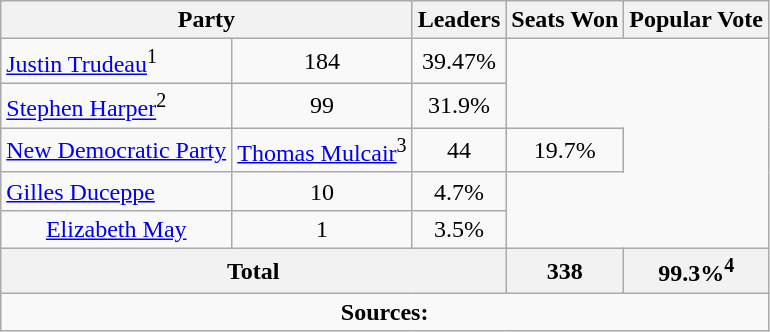<table class="wikitable">
<tr>
<th colspan="2">Party</th>
<th>Leaders</th>
<th>Seats Won</th>
<th>Popular Vote</th>
</tr>
<tr>
<td><a href='#'>Justin Trudeau</a><sup>1</sup></td>
<td align=center>184</td>
<td align=center>39.47%</td>
</tr>
<tr>
<td><a href='#'>Stephen Harper</a><sup>2</sup></td>
<td align=center>99</td>
<td align=center>31.9%</td>
</tr>
<tr>
<td><a href='#'>New Democratic Party</a></td>
<td><a href='#'>Thomas Mulcair</a><sup>3</sup></td>
<td align=center>44</td>
<td align=center>19.7%</td>
</tr>
<tr>
<td><a href='#'>Gilles Duceppe</a></td>
<td align=center>10</td>
<td align=center>4.7%</td>
</tr>
<tr>
<td align=center><a href='#'>Elizabeth May</a></td>
<td align=center>1</td>
<td align=center>3.5%</td>
</tr>
<tr>
<th colspan=3>Total</th>
<th>338</th>
<th>99.3%<sup>4</sup></th>
</tr>
<tr>
<td align="center" colspan=5><strong>Sources:</strong> </td>
</tr>
</table>
